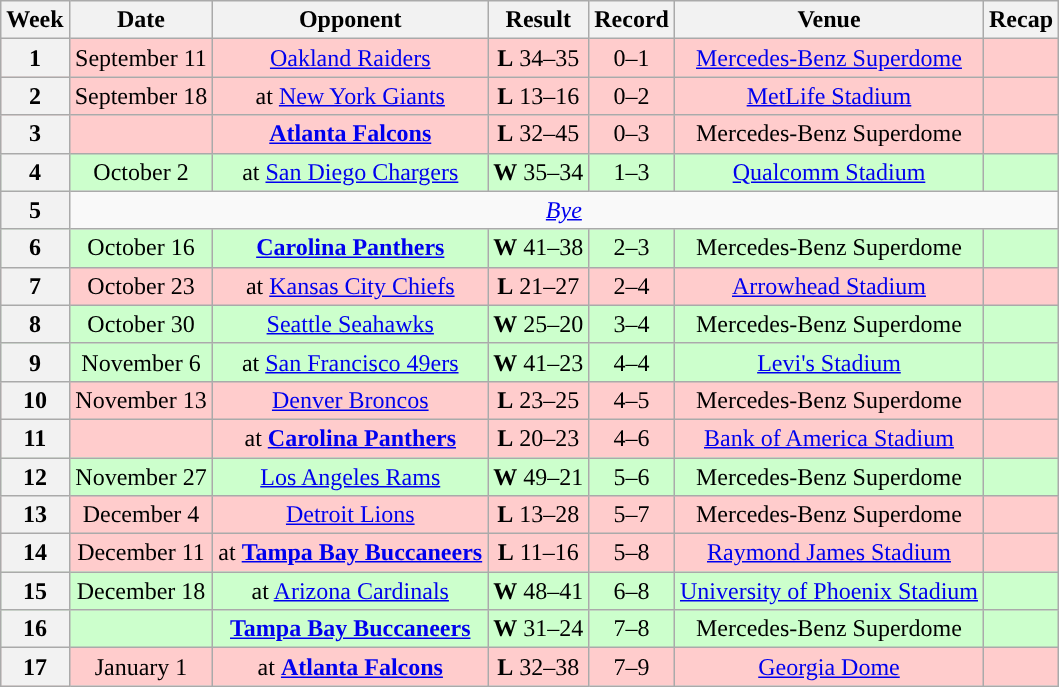<table class="wikitable" style="text-align:center">
<tr>
<th>Week</th>
<th>Date</th>
<th>Opponent</th>
<th>Result</th>
<th>Record</th>
<th>Venue</th>
<th>Recap</th>
</tr>
<tr style="background:#fcc">
<th>1</th>
<td>September 11</td>
<td><a href='#'>Oakland Raiders</a></td>
<td><strong>L</strong> 34–35</td>
<td>0–1</td>
<td><a href='#'>Mercedes-Benz Superdome</a></td>
<td></td>
</tr>
<tr style="background:#fcc">
<th>2</th>
<td>September 18</td>
<td>at <a href='#'>New York Giants</a></td>
<td><strong>L</strong> 13–16</td>
<td>0–2</td>
<td><a href='#'>MetLife Stadium</a></td>
<td></td>
</tr>
<tr style="background:#fcc">
<th>3</th>
<td></td>
<td><strong><a href='#'>Atlanta Falcons</a></strong></td>
<td><strong>L</strong> 32–45</td>
<td>0–3</td>
<td>Mercedes-Benz Superdome</td>
<td></td>
</tr>
<tr style="background:#cfc">
<th>4</th>
<td>October 2</td>
<td>at <a href='#'>San Diego Chargers</a></td>
<td><strong>W</strong> 35–34</td>
<td>1–3</td>
<td><a href='#'>Qualcomm Stadium</a></td>
<td></td>
</tr>
<tr>
<th>5</th>
<td colspan=6><em><a href='#'>Bye</a></em></td>
</tr>
<tr style="background:#cfc">
<th>6</th>
<td>October 16</td>
<td><strong><a href='#'>Carolina Panthers</a></strong></td>
<td><strong>W</strong> 41–38</td>
<td>2–3</td>
<td>Mercedes-Benz Superdome</td>
<td></td>
</tr>
<tr style="background:#fcc">
<th>7</th>
<td>October 23</td>
<td>at <a href='#'>Kansas City Chiefs</a></td>
<td><strong>L</strong> 21–27</td>
<td>2–4</td>
<td><a href='#'>Arrowhead Stadium</a></td>
<td></td>
</tr>
<tr style="background:#cfc">
<th>8</th>
<td>October 30</td>
<td><a href='#'>Seattle Seahawks</a></td>
<td><strong>W</strong> 25–20</td>
<td>3–4</td>
<td>Mercedes-Benz Superdome</td>
<td></td>
</tr>
<tr style="background:#cfc">
<th>9</th>
<td>November 6</td>
<td>at <a href='#'>San Francisco 49ers</a></td>
<td><strong>W</strong> 41–23</td>
<td>4–4</td>
<td><a href='#'>Levi's Stadium</a></td>
<td></td>
</tr>
<tr style="background:#fcc">
<th>10</th>
<td>November 13</td>
<td><a href='#'>Denver Broncos</a></td>
<td><strong>L</strong> 23–25</td>
<td>4–5</td>
<td>Mercedes-Benz Superdome</td>
<td></td>
</tr>
<tr style="background:#fcc">
<th>11</th>
<td></td>
<td>at <strong><a href='#'>Carolina Panthers</a></strong></td>
<td><strong>L</strong> 20–23</td>
<td>4–6</td>
<td><a href='#'>Bank of America Stadium</a></td>
<td></td>
</tr>
<tr style="background:#cfc">
<th>12</th>
<td>November 27</td>
<td><a href='#'>Los Angeles Rams</a></td>
<td><strong>W</strong> 49–21</td>
<td>5–6</td>
<td>Mercedes-Benz Superdome</td>
<td></td>
</tr>
<tr style="background:#fcc">
<th>13</th>
<td>December 4</td>
<td><a href='#'>Detroit Lions</a></td>
<td><strong>L</strong> 13–28</td>
<td>5–7</td>
<td>Mercedes-Benz Superdome</td>
<td></td>
</tr>
<tr style="background:#fcc">
<th>14</th>
<td>December 11</td>
<td>at <strong><a href='#'>Tampa Bay Buccaneers</a></strong></td>
<td><strong>L</strong> 11–16</td>
<td>5–8</td>
<td><a href='#'>Raymond James Stadium</a></td>
<td></td>
</tr>
<tr style="background:#cfc">
<th>15</th>
<td>December 18</td>
<td>at <a href='#'>Arizona Cardinals</a></td>
<td><strong>W</strong> 48–41</td>
<td>6–8</td>
<td><a href='#'>University of Phoenix Stadium</a></td>
<td></td>
</tr>
<tr style="background:#cfc">
<th>16</th>
<td></td>
<td><strong><a href='#'>Tampa Bay Buccaneers</a></strong></td>
<td><strong>W</strong> 31–24</td>
<td>7–8</td>
<td>Mercedes-Benz Superdome</td>
<td></td>
</tr>
<tr style="background:#fcc">
<th>17</th>
<td>January 1</td>
<td>at <strong><a href='#'>Atlanta Falcons</a></strong></td>
<td><strong>L</strong> 32–38</td>
<td>7–9</td>
<td><a href='#'>Georgia Dome</a></td>
<td></td>
</tr>
</table>
